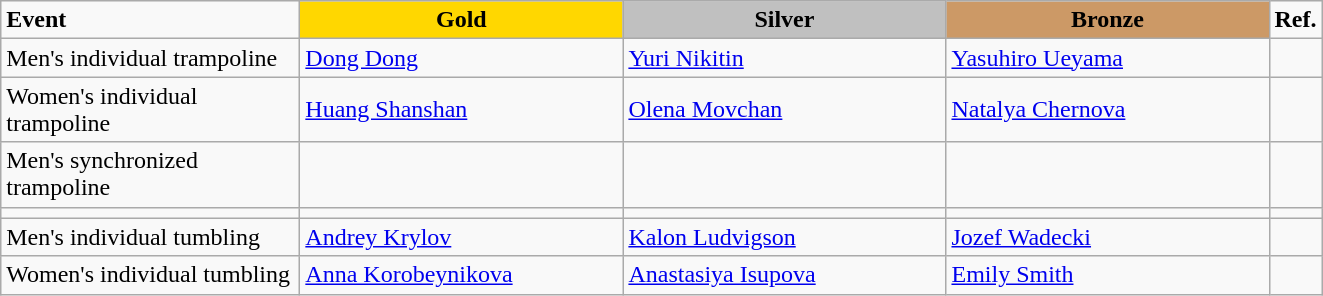<table class="wikitable">
<tr>
<td style="width:12em;"><strong>Event</strong></td>
<td style="text-align:center; background:gold; width:13em;"><strong>Gold</strong></td>
<td style="text-align:center; background:silver; width:13em;"><strong>Silver</strong></td>
<td style="text-align:center; background:#c96; width:13em;"><strong>Bronze</strong></td>
<td style="width:1em;"><strong>Ref.</strong></td>
</tr>
<tr>
<td>Men's individual trampoline</td>
<td> <a href='#'>Dong Dong</a></td>
<td> <a href='#'>Yuri Nikitin</a></td>
<td> <a href='#'>Yasuhiro Ueyama</a></td>
<td></td>
</tr>
<tr>
<td>Women's individual trampoline</td>
<td> <a href='#'>Huang Shanshan</a></td>
<td> <a href='#'>Olena Movchan</a></td>
<td> <a href='#'>Natalya Chernova</a></td>
<td></td>
</tr>
<tr>
<td>Men's synchronized trampoline</td>
<td></td>
<td></td>
<td></td>
<td></td>
</tr>
<tr>
<td></td>
<td></td>
<td></td>
<td></td>
<td></td>
</tr>
<tr>
<td>Men's individual tumbling</td>
<td> <a href='#'>Andrey Krylov</a></td>
<td> <a href='#'>Kalon Ludvigson</a></td>
<td> <a href='#'>Jozef Wadecki</a></td>
<td></td>
</tr>
<tr>
<td>Women's individual tumbling</td>
<td> <a href='#'>Anna Korobeynikova</a></td>
<td> <a href='#'>Anastasiya Isupova</a></td>
<td> <a href='#'>Emily Smith</a></td>
<td></td>
</tr>
</table>
